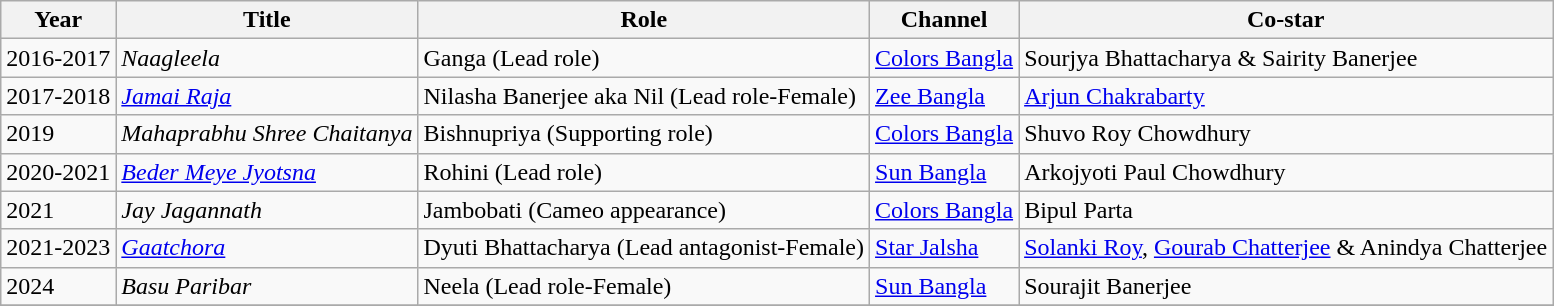<table class= "wikitable sortable">
<tr>
<th>Year</th>
<th>Title</th>
<th>Role</th>
<th>Channel</th>
<th>Co-star</th>
</tr>
<tr>
<td>2016-2017</td>
<td><em>Naagleela</em></td>
<td>Ganga (Lead role)</td>
<td><a href='#'>Colors Bangla</a></td>
<td>Sourjya Bhattacharya & Sairity Banerjee</td>
</tr>
<tr>
<td>2017-2018</td>
<td><em><a href='#'>Jamai Raja</a></em></td>
<td>Nilasha Banerjee aka Nil (Lead role-Female)</td>
<td><a href='#'>Zee Bangla</a></td>
<td><a href='#'>Arjun Chakrabarty</a></td>
</tr>
<tr>
<td>2019</td>
<td><em>Mahaprabhu Shree Chaitanya</em></td>
<td>Bishnupriya (Supporting role)</td>
<td><a href='#'>Colors Bangla</a></td>
<td>Shuvo Roy Chowdhury</td>
</tr>
<tr>
<td>2020-2021</td>
<td><em><a href='#'>Beder Meye Jyotsna</a></em></td>
<td>Rohini (Lead role)</td>
<td><a href='#'>Sun Bangla</a></td>
<td>Arkojyoti Paul Chowdhury</td>
</tr>
<tr>
<td>2021</td>
<td><em>Jay Jagannath</em></td>
<td>Jambobati (Cameo appearance)</td>
<td><a href='#'>Colors Bangla</a></td>
<td>Bipul Parta</td>
</tr>
<tr>
<td>2021-2023</td>
<td><em><a href='#'>Gaatchora</a></em></td>
<td>Dyuti Bhattacharya (Lead antagonist-Female)</td>
<td><a href='#'>Star Jalsha</a></td>
<td><a href='#'>Solanki Roy</a>, <a href='#'>Gourab Chatterjee</a> & Anindya Chatterjee</td>
</tr>
<tr>
<td>2024</td>
<td><em>Basu Paribar</em></td>
<td>Neela (Lead role-Female)</td>
<td><a href='#'>Sun Bangla</a></td>
<td>Sourajit Banerjee</td>
</tr>
<tr>
</tr>
</table>
